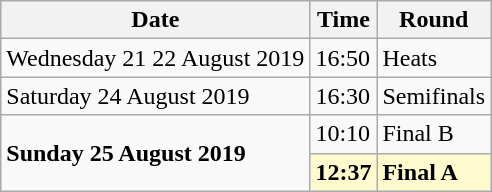<table class="wikitable">
<tr>
<th>Date</th>
<th>Time</th>
<th>Round</th>
</tr>
<tr>
<td>Wednesday 21 22 August 2019</td>
<td>16:50</td>
<td>Heats</td>
</tr>
<tr>
<td>Saturday 24 August 2019</td>
<td>16:30</td>
<td>Semifinals</td>
</tr>
<tr>
<td rowspan=2><strong>Sunday 25 August 2019</strong></td>
<td>10:10</td>
<td>Final B</td>
</tr>
<tr>
<td style=background:lemonchiffon><strong>12:37</strong></td>
<td style=background:lemonchiffon><strong>Final A</strong></td>
</tr>
</table>
